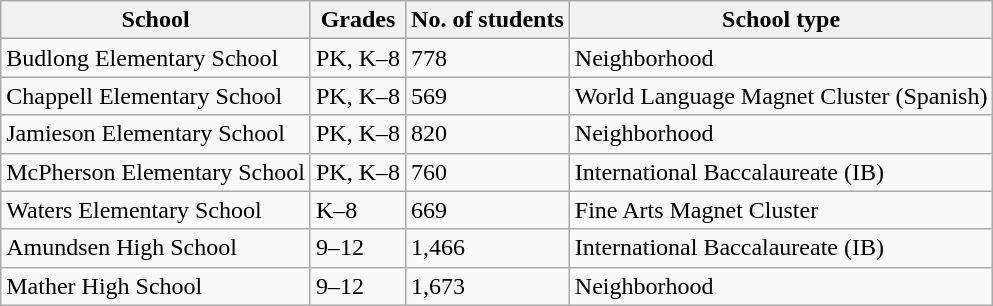<table class="wikitable">
<tr>
<th>School</th>
<th>Grades</th>
<th>No. of students</th>
<th>School type</th>
</tr>
<tr>
<td>Budlong Elementary School</td>
<td>PK, K–8</td>
<td>778</td>
<td>Neighborhood</td>
</tr>
<tr>
<td>Chappell Elementary School</td>
<td>PK, K–8</td>
<td>569</td>
<td>World Language Magnet Cluster (Spanish)</td>
</tr>
<tr>
<td>Jamieson Elementary School</td>
<td>PK, K–8</td>
<td>820</td>
<td>Neighborhood</td>
</tr>
<tr>
<td>McPherson Elementary School</td>
<td>PK, K–8</td>
<td>760</td>
<td>International Baccalaureate (IB)</td>
</tr>
<tr>
<td>Waters Elementary School</td>
<td>K–8</td>
<td>669</td>
<td>Fine Arts Magnet Cluster</td>
</tr>
<tr>
<td>Amundsen High School</td>
<td>9–12</td>
<td>1,466</td>
<td>International Baccalaureate (IB)</td>
</tr>
<tr>
<td>Mather High School</td>
<td>9–12</td>
<td>1,673</td>
<td>Neighborhood</td>
</tr>
</table>
